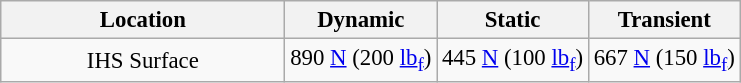<table class="wikitable" style="font-size: 95%; text-align: center;">
<tr>
<th rowspan=1 style="width:12em">Location</th>
<th rowspan=1>Dynamic</th>
<th rowspan=1>Static</th>
<th rowspan=1>Transient</th>
</tr>
<tr>
<td>IHS Surface</td>
<td>890 <a href='#'>N</a> (200 <a href='#'>lb<sub>f</sub></a>)</td>
<td>445 <a href='#'>N</a> (100 <a href='#'>lb<sub>f</sub></a>)</td>
<td>667 <a href='#'>N</a> (150 <a href='#'>lb<sub>f</sub></a>)</td>
</tr>
</table>
